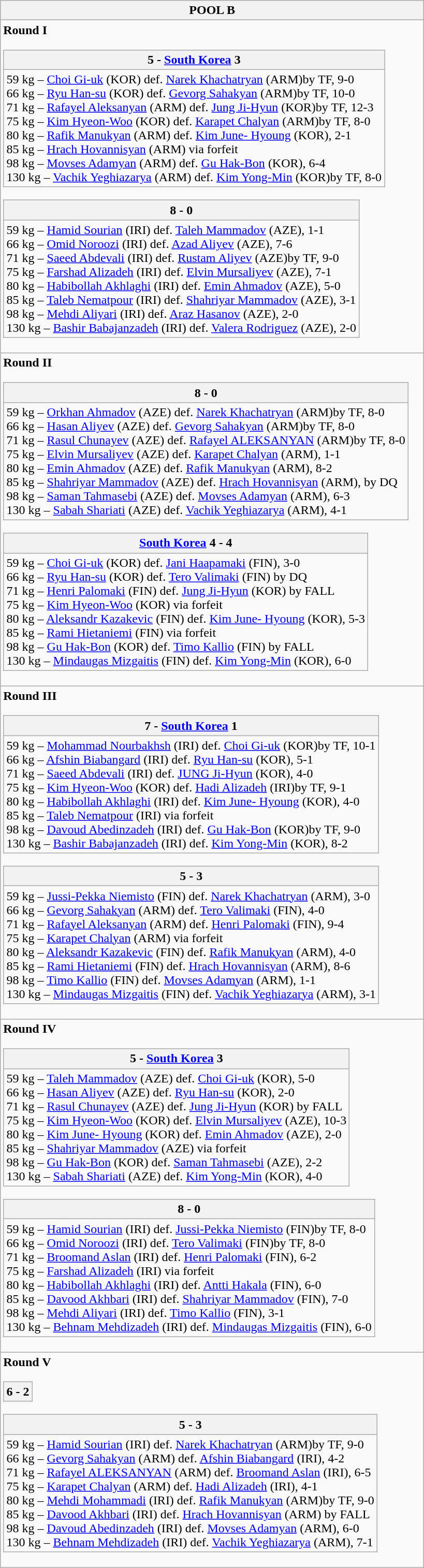<table class="wikitable outercollapse">
<tr>
<th>POOL B</th>
</tr>
<tr>
<td><strong>Round I</strong><br><table class="wikitable collapsible innercollapse">
<tr>
<th> 5 - <a href='#'>South Korea</a> 3</th>
</tr>
<tr>
<td>59 kg – <a href='#'>Choi Gi-uk</a> (KOR) def. <a href='#'>Narek Khachatryan</a> (ARM)by TF, 9-0<br>66 kg – <a href='#'>Ryu Han-su</a> (KOR) def. <a href='#'>Gevorg Sahakyan</a> (ARM)by TF, 10-0<br>71 kg – <a href='#'>Rafayel Aleksanyan</a> (ARM) def. <a href='#'>Jung Ji-Hyun</a> (KOR)by TF, 12-3<br>75 kg – <a href='#'>Kim Hyeon-Woo</a> (KOR) def. <a href='#'>Karapet Chalyan</a> (ARM)by TF, 8-0<br>80 kg – <a href='#'>Rafik Manukyan</a> (ARM) def. <a href='#'>Kim June- Hyoung</a> (KOR), 2-1<br>85 kg – <a href='#'>Hrach Hovannisyan</a> (ARM) via forfeit<br>98 kg – <a href='#'>Movses Adamyan</a> (ARM) def. <a href='#'>Gu Hak-Bon</a> (KOR), 6-4<br>130 kg – <a href='#'>Vachik Yeghiazarya</a> (ARM) def. <a href='#'>Kim Yong-Min</a> (KOR)by TF, 8-0</td>
</tr>
</table>
<table class="wikitable collapsible innercollapse">
<tr>
<th> 8 -  0</th>
</tr>
<tr>
<td>59 kg – <a href='#'>Hamid Sourian</a> (IRI) def. <a href='#'>Taleh Mammadov</a> (AZE), 1-1<br>66 kg – <a href='#'>Omid Noroozi</a> (IRI) def. <a href='#'>Azad Aliyev</a> (AZE), 7-6<br>71 kg – <a href='#'>Saeed Abdevali</a> (IRI) def. <a href='#'>Rustam Aliyev</a> (AZE)by TF, 9-0<br>75 kg – <a href='#'>Farshad Alizadeh</a> (IRI) def. <a href='#'>Elvin Mursaliyev</a> (AZE), 7-1<br>80 kg – <a href='#'>Habibollah Akhlaghi</a> (IRI) def. <a href='#'>Emin Ahmadov</a> (AZE), 5-0<br>85 kg – <a href='#'>Taleb Nematpour</a> (IRI) def. <a href='#'>Shahriyar Mammadov</a> (AZE), 3-1<br>98 kg – <a href='#'>Mehdi Aliyari</a> (IRI) def. <a href='#'>Araz Hasanov</a> (AZE), 2-0<br>130 kg – <a href='#'>Bashir Babajanzadeh</a> (IRI) def. <a href='#'>Valera Rodriguez</a> (AZE), 2-0</td>
</tr>
</table>
</td>
</tr>
<tr>
<td><strong>Round II</strong><br><table class="wikitable collapsible innercollapse">
<tr>
<th> 8 -  0</th>
</tr>
<tr>
<td>59 kg – <a href='#'>Orkhan Ahmadov</a> (AZE) def. <a href='#'>Narek Khachatryan</a> (ARM)by TF, 8-0<br>66 kg – <a href='#'>Hasan Aliyev</a> (AZE) def. <a href='#'>Gevorg Sahakyan</a> (ARM)by TF, 8-0<br>71 kg – <a href='#'>Rasul Chunayev</a> (AZE) def. <a href='#'>Rafayel ALEKSANYAN</a> (ARM)by TF, 8-0<br>75 kg – <a href='#'>Elvin Mursaliyev</a> (AZE) def. <a href='#'>Karapet Chalyan</a> (ARM), 1-1<br>80 kg – <a href='#'>Emin Ahmadov</a> (AZE) def. <a href='#'>Rafik Manukyan</a> (ARM), 8-2<br>85 kg – <a href='#'>Shahriyar Mammadov</a> (AZE) def. <a href='#'>Hrach Hovannisyan</a> (ARM), by DQ<br>98 kg – <a href='#'>Saman Tahmasebi</a> (AZE) def. <a href='#'>Movses Adamyan</a> (ARM), 6-3<br>130 kg – <a href='#'>Sabah Shariati</a> (AZE) def. <a href='#'>Vachik Yeghiazarya</a> (ARM), 4-1</td>
</tr>
</table>
<table class="wikitable collapsible innercollapse">
<tr>
<th><a href='#'>South Korea</a> 4 -  4</th>
</tr>
<tr>
<td>59 kg – <a href='#'>Choi Gi-uk</a> (KOR) def. <a href='#'>Jani Haapamaki</a> (FIN), 3-0<br>66 kg – <a href='#'>Ryu Han-su</a> (KOR) def. <a href='#'>Tero Valimaki</a> (FIN) by DQ<br>71 kg – <a href='#'>Henri Palomaki</a> (FIN) def. <a href='#'>Jung Ji-Hyun</a> (KOR) by FALL<br>75 kg – <a href='#'>Kim Hyeon-Woo</a> (KOR) via forfeit<br>80 kg – <a href='#'>Aleksandr Kazakevic</a> (FIN) def. <a href='#'>Kim June- Hyoung</a> (KOR), 5-3<br>85 kg – <a href='#'>Rami Hietaniemi</a> (FIN) via forfeit<br>98 kg – <a href='#'>Gu Hak-Bon</a> (KOR) def. <a href='#'>Timo Kallio</a> (FIN) by FALL<br>130 kg – <a href='#'>Mindaugas Mizgaitis</a> (FIN) def. <a href='#'>Kim Yong-Min</a> (KOR), 6-0</td>
</tr>
</table>
</td>
</tr>
<tr>
<td><strong>Round III</strong><br><table class="wikitable collapsible innercollapse">
<tr>
<th> 7 - <a href='#'>South Korea</a> 1</th>
</tr>
<tr>
<td>59 kg – <a href='#'>Mohammad Nourbakhsh</a> (IRI) def. <a href='#'>Choi Gi-uk</a> (KOR)by TF, 10-1<br>66 kg – <a href='#'>Afshin Biabangard</a> (IRI) def. <a href='#'>Ryu Han-su</a> (KOR), 5-1<br>71 kg – <a href='#'>Saeed Abdevali</a> (IRI) def. <a href='#'>JUNG Ji-Hyun</a> (KOR), 4-0<br>75 kg – <a href='#'>Kim Hyeon-Woo</a> (KOR) def. <a href='#'>Hadi Alizadeh</a> (IRI)by TF, 9-1<br>80 kg – <a href='#'>Habibollah Akhlaghi</a> (IRI) def. <a href='#'>Kim June- Hyoung</a> (KOR), 4-0<br>85 kg – <a href='#'>Taleb Nematpour</a> (IRI) via forfeit<br>98 kg – <a href='#'>Davoud Abedinzadeh</a> (IRI) def. <a href='#'>Gu Hak-Bon</a> (KOR)by TF, 9-0<br>130 kg – <a href='#'>Bashir Babajanzadeh</a> (IRI) def. <a href='#'>Kim Yong-Min</a> (KOR), 8-2</td>
</tr>
</table>
<table class="wikitable collapsible innercollapse">
<tr>
<th> 5 -  3</th>
</tr>
<tr>
<td>59 kg – <a href='#'>Jussi-Pekka Niemisto</a> (FIN) def. <a href='#'>Narek Khachatryan</a> (ARM), 3-0<br>66 kg – <a href='#'>Gevorg Sahakyan</a> (ARM) def. <a href='#'>Tero Valimaki</a> (FIN), 4-0<br>71 kg – <a href='#'>Rafayel Aleksanyan</a> (ARM) def. <a href='#'>Henri Palomaki</a> (FIN), 9-4<br>75 kg – <a href='#'>Karapet Chalyan</a> (ARM) via forfeit<br>80 kg – <a href='#'>Aleksandr Kazakevic</a> (FIN) def. <a href='#'>Rafik Manukyan</a> (ARM), 4-0<br>85 kg – <a href='#'>Rami Hietaniemi</a> (FIN) def. <a href='#'>Hrach Hovannisyan</a> (ARM), 8-6<br>98 kg – <a href='#'>Timo Kallio</a> (FIN) def. <a href='#'>Movses Adamyan</a> (ARM), 1-1<br>130 kg – <a href='#'>Mindaugas Mizgaitis</a> (FIN) def. <a href='#'>Vachik Yeghiazarya</a> (ARM), 3-1</td>
</tr>
</table>
</td>
</tr>
<tr>
<td><strong>Round IV</strong><br><table class="wikitable collapsible innercollapse">
<tr>
<th> 5 - <a href='#'>South Korea</a> 3</th>
</tr>
<tr>
<td>59 kg – <a href='#'>Taleh Mammadov</a> (AZE) def. <a href='#'>Choi Gi-uk</a> (KOR), 5-0<br>66 kg – <a href='#'>Hasan Aliyev</a> (AZE) def. <a href='#'>Ryu Han-su</a> (KOR), 2-0<br>71 kg – <a href='#'>Rasul Chunayev</a> (AZE) def. <a href='#'>Jung Ji-Hyun</a> (KOR) by FALL<br>75 kg – <a href='#'>Kim Hyeon-Woo</a> (KOR) def. <a href='#'>Elvin Mursaliyev</a> (AZE), 10-3<br>80 kg – <a href='#'>Kim June- Hyoung</a> (KOR) def. <a href='#'>Emin Ahmadov</a> (AZE), 2-0<br>85 kg – <a href='#'>Shahriyar Mammadov</a> (AZE) via forfeit<br>98 kg – <a href='#'>Gu Hak-Bon</a> (KOR) def. <a href='#'>Saman Tahmasebi</a> (AZE), 2-2<br>130 kg – <a href='#'>Sabah Shariati</a> (AZE) def. <a href='#'>Kim Yong-Min</a> (KOR), 4-0</td>
</tr>
</table>
<table class="wikitable collapsible innercollapse">
<tr>
<th> 8 -   0</th>
</tr>
<tr>
<td>59 kg – <a href='#'>Hamid Sourian</a> (IRI) def. <a href='#'>Jussi-Pekka Niemisto</a> (FIN)by TF, 8-0<br>66 kg – <a href='#'>Omid Noroozi</a> (IRI) def. <a href='#'>Tero Valimaki</a> (FIN)by TF, 8-0<br>71 kg – <a href='#'>Broomand Aslan</a> (IRI) def. <a href='#'>Henri Palomaki</a> (FIN), 6-2<br>75 kg – <a href='#'>Farshad Alizadeh</a> (IRI) via forfeit<br>80 kg – <a href='#'>Habibollah Akhlaghi</a> (IRI) def. <a href='#'>Antti Hakala</a> (FIN), 6-0<br>85 kg – <a href='#'>Davood Akhbari</a> (IRI) def. <a href='#'>Shahriyar Mammadov</a> (FIN), 7-0<br>98 kg – <a href='#'>Mehdi Aliyari</a> (IRI) def. <a href='#'>Timo Kallio</a> (FIN), 3-1<br>130 kg – <a href='#'>Behnam Mehdizadeh</a> (IRI) def. <a href='#'>Mindaugas Mizgaitis</a> (FIN), 6-0</td>
</tr>
</table>
</td>
</tr>
<tr>
<td><strong>Round V</strong><br><table class="wikitable collapsible innercollapse">
<tr>
<th> 6 -  2</th>
</tr>
</table>
<table class="wikitable collapsible innercollapse">
<tr>
<th> 5 -   3</th>
</tr>
<tr>
<td>59 kg – <a href='#'>Hamid Sourian</a> (IRI) def. <a href='#'>Narek Khachatryan</a> (ARM)by TF, 9-0<br>66 kg – <a href='#'>Gevorg Sahakyan</a> (ARM) def. <a href='#'>Afshin Biabangard</a> (IRI), 4-2<br>71 kg – <a href='#'>Rafayel ALEKSANYAN</a> (ARM) def. <a href='#'>Broomand Aslan</a> (IRI), 6-5<br>75 kg – <a href='#'>Karapet Chalyan</a> (ARM) def. <a href='#'>Hadi Alizadeh</a> (IRI), 4-1<br>80 kg – <a href='#'>Mehdi Mohammadi</a> (IRI) def. <a href='#'>Rafik Manukyan</a> (ARM)by TF, 9-0<br>85 kg – <a href='#'>Davood Akhbari</a> (IRI) def. <a href='#'>Hrach Hovannisyan</a> (ARM) by FALL<br>98 kg – <a href='#'>Davoud Abedinzadeh</a> (IRI) def. <a href='#'>Movses Adamyan</a> (ARM), 6-0<br>130 kg – <a href='#'>Behnam Mehdizadeh</a> (IRI) def. <a href='#'>Vachik Yeghiazarya</a> (ARM), 7-1</td>
</tr>
</table>
</td>
</tr>
</table>
